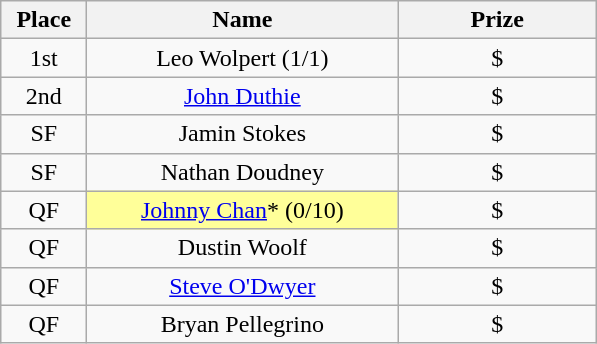<table class="wikitable">
<tr>
<th width="50">Place</th>
<th width="200">Name</th>
<th width="125">Prize</th>
</tr>
<tr>
<td align = "center">1st</td>
<td align = "center">Leo Wolpert (1/1)</td>
<td align = "center">$</td>
</tr>
<tr>
<td align = "center">2nd</td>
<td align = "center"><a href='#'>John Duthie</a></td>
<td align = "center">$</td>
</tr>
<tr>
<td align = "center">SF</td>
<td align = "center">Jamin Stokes</td>
<td align = "center">$</td>
</tr>
<tr>
<td align = "center">SF</td>
<td align = "center">Nathan Doudney</td>
<td align = "center">$</td>
</tr>
<tr>
<td align = "center">QF</td>
<td align = "center" bgcolor="#FFFF99"><a href='#'>Johnny Chan</a>* (0/10)</td>
<td align = "center">$</td>
</tr>
<tr>
<td align = "center">QF</td>
<td align = "center">Dustin Woolf</td>
<td align = "center">$</td>
</tr>
<tr>
<td align = "center">QF</td>
<td align = "center"><a href='#'>Steve O'Dwyer</a></td>
<td align = "center">$</td>
</tr>
<tr>
<td align = "center">QF</td>
<td align = "center">Bryan Pellegrino</td>
<td align = "center">$</td>
</tr>
</table>
